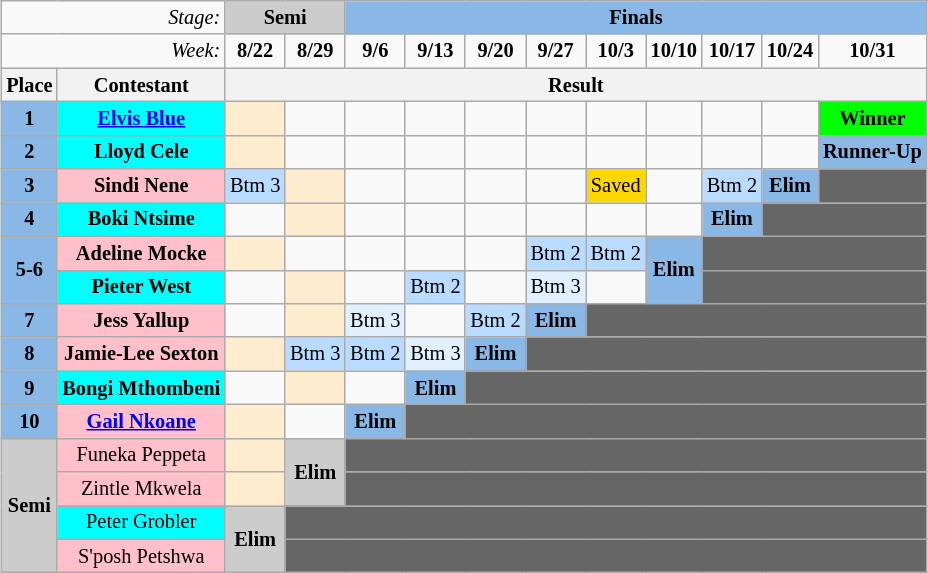<table class="wikitable" style="margin:1em auto; text-align:center; font-size:85%">
<tr>
<td align="right" colspan=2><em>Stage:</em></td>
<td bgcolor="CCCCCC" colspan=2><strong>Semi</strong></td>
<td bgcolor="8AB8E6" colspan=9><strong>Finals</strong></td>
</tr>
<tr>
<td align="right" colspan=2><em>Week:</em></td>
<td><strong>8/22</strong></td>
<td><strong>8/29</strong></td>
<td><strong>9/6</strong></td>
<td><strong>9/13</strong></td>
<td><strong>9/20</strong></td>
<td><strong>9/27</strong></td>
<td><strong>10/3</strong></td>
<td><strong>10/10</strong></td>
<td><strong>10/17</strong></td>
<td><strong>10/24</strong></td>
<td><strong>10/31</strong></td>
</tr>
<tr>
<th>Place</th>
<th>Contestant</th>
<th align="center" colspan=11>Result</th>
</tr>
<tr>
<td bgcolor="8AB8E6"><strong>1</strong></td>
<td bgcolor="cyan"><strong><a href='#'>Elvis Blue</a></strong></td>
<td bgcolor="#FFEBCD"></td>
<td></td>
<td></td>
<td></td>
<td></td>
<td></td>
<td></td>
<td></td>
<td></td>
<td></td>
<td style="background:lime;"><strong>Winner</strong></td>
</tr>
<tr>
<td bgcolor="8AB8E6"><strong>2</strong></td>
<td bgcolor="cyan"><strong>Lloyd Cele</strong></td>
<td bgcolor="#FFEBCD"></td>
<td></td>
<td></td>
<td></td>
<td></td>
<td></td>
<td></td>
<td></td>
<td></td>
<td></td>
<td style="background:#8ab8e6;"><strong>Runner-Up</strong></td>
</tr>
<tr>
<td bgcolor="8AB8E6"><strong>3</strong></td>
<td bgcolor="pink"><strong>Sindi Nene</strong></td>
<td bgcolor="B8DBFF">Btm 3</td>
<td bgcolor="#FFEBCD"></td>
<td></td>
<td></td>
<td></td>
<td></td>
<td bgcolor="gold">Saved</td>
<td></td>
<td bgcolor="B8DBFF">Btm 2</td>
<td style="background:#8ab8e6;"><strong>Elim</strong></td>
<td bgcolor="666666"></td>
</tr>
<tr>
<td bgcolor="8AB8E6"><strong>4</strong></td>
<td bgcolor="cyan"><strong>Boki Ntsime</strong></td>
<td></td>
<td bgcolor="#FFEBCD"></td>
<td></td>
<td></td>
<td></td>
<td></td>
<td></td>
<td></td>
<td style="background:#8ab8e6;"><strong>Elim</strong></td>
<td bgcolor="666666" colspan=2></td>
</tr>
<tr>
<td bgcolor="8AB8E6" rowspan="2"><strong>5-6</strong></td>
<td bgcolor="pink"><strong>Adeline Mocke</strong></td>
<td bgcolor="#FFEBCD"></td>
<td></td>
<td></td>
<td></td>
<td></td>
<td bgcolor="B8DBFF">Btm 2</td>
<td bgcolor="B8DBFF">Btm 2</td>
<td style="background:#8ab8e6;" rowspan="2"><strong>Elim</strong></td>
<td bgcolor="666666" colspan=3></td>
</tr>
<tr>
<td bgcolor="cyan"><strong>Pieter West</strong></td>
<td></td>
<td bgcolor="#FFEBCD"></td>
<td></td>
<td bgcolor="B8DBFF">Btm 2</td>
<td></td>
<td bgcolor="E0F0FF">Btm 3</td>
<td></td>
<td bgcolor="666666" colspan=3></td>
</tr>
<tr>
<td bgcolor="8AB8E6"><strong>7</strong></td>
<td bgcolor="pink"><strong>Jess Yallup</strong></td>
<td></td>
<td bgcolor="#FFEBCD"></td>
<td bgcolor="E0F0FF">Btm 3</td>
<td></td>
<td bgcolor="B8DBFF">Btm 2</td>
<td style="background:#8ab8e6;"><strong>Elim</strong></td>
<td bgcolor="666666" colspan=5></td>
</tr>
<tr>
<td bgcolor="8AB8E6"><strong>8</strong></td>
<td bgcolor="pink"><strong>Jamie-Lee Sexton</strong></td>
<td bgcolor="#FFEBCD"></td>
<td bgcolor="B8DBFF">Btm 3</td>
<td bgcolor="B8DBFF">Btm 2</td>
<td bgcolor="E0F0FF">Btm 3</td>
<td style="background:#8ab8e6;"><strong>Elim</strong></td>
<td bgcolor="666666" colspan=6></td>
</tr>
<tr>
<td bgcolor="8AB8E6"><strong>9</strong></td>
<td bgcolor="cyan"><strong>Bongi Mthombeni</strong></td>
<td></td>
<td bgcolor="#FFEBCD"></td>
<td></td>
<td style="background:#8ab8e6;"><strong>Elim</strong></td>
<td bgcolor="666666" colspan=7></td>
</tr>
<tr>
<td bgcolor="8AB8E6"><strong>10</strong></td>
<td bgcolor="pink"><strong><a href='#'>Gail Nkoane</a></strong></td>
<td bgcolor="#FFEBCD"></td>
<td></td>
<td style="background:#8ab8e6;"><strong>Elim</strong></td>
<td bgcolor="666666" colspan=8></td>
</tr>
<tr>
<td rowspan=4 bgcolor="CCCCCC"><strong>Semi</strong></td>
<td bgcolor="pink">Funeka Peppeta</td>
<td bgcolor="#FFEBCD"></td>
<td rowspan=2 bgcolor="CCCCCC"><strong>Elim</strong></td>
<td bgcolor="666666" colspan=9></td>
</tr>
<tr>
<td bgcolor="pink">Zintle Mkwela</td>
<td bgcolor="#FFEBCD"></td>
<td bgcolor="666666" colspan=9></td>
</tr>
<tr>
<td bgcolor="cyan">Peter Grobler</td>
<td rowspan=2 bgcolor="CCCCCC"><strong>Elim</strong></td>
<td bgcolor="666666" colspan=10></td>
</tr>
<tr>
<td bgcolor="pink">S'posh Petshwa</td>
<td bgcolor="666666" colspan=10></td>
</tr>
</table>
